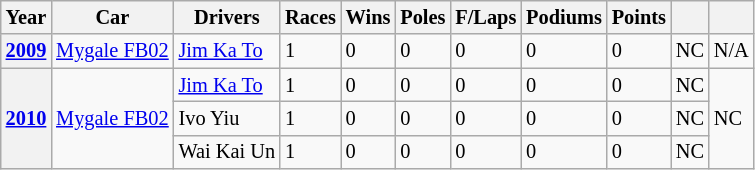<table class="wikitable" style="font-size:85%">
<tr>
<th>Year</th>
<th>Car</th>
<th>Drivers</th>
<th>Races</th>
<th>Wins</th>
<th>Poles</th>
<th>F/Laps</th>
<th>Podiums</th>
<th>Points</th>
<th></th>
<th></th>
</tr>
<tr>
<th><a href='#'>2009</a></th>
<td><a href='#'>Mygale FB02</a></td>
<td> <a href='#'>Jim Ka To</a></td>
<td>1</td>
<td>0</td>
<td>0</td>
<td>0</td>
<td>0</td>
<td>0</td>
<td>NC</td>
<td>N/A</td>
</tr>
<tr>
<th rowspan="3"><a href='#'>2010</a></th>
<td rowspan="3"><a href='#'>Mygale FB02</a></td>
<td> <a href='#'>Jim Ka To</a></td>
<td>1</td>
<td>0</td>
<td>0</td>
<td>0</td>
<td>0</td>
<td>0</td>
<td>NC</td>
<td rowspan="3">NC</td>
</tr>
<tr>
<td> Ivo Yiu</td>
<td>1</td>
<td>0</td>
<td>0</td>
<td>0</td>
<td>0</td>
<td>0</td>
<td>NC</td>
</tr>
<tr>
<td> Wai Kai Un</td>
<td>1</td>
<td>0</td>
<td>0</td>
<td>0</td>
<td>0</td>
<td>0</td>
<td>NC</td>
</tr>
</table>
